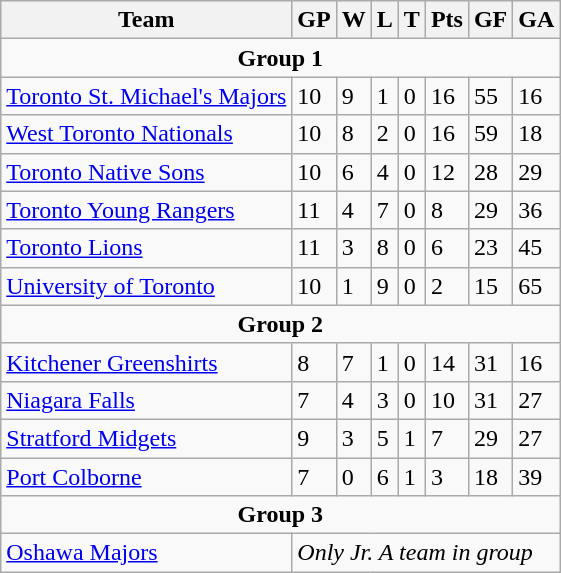<table class="wikitable">
<tr>
<th>Team</th>
<th>GP</th>
<th>W</th>
<th>L</th>
<th>T</th>
<th>Pts</th>
<th>GF</th>
<th>GA</th>
</tr>
<tr>
<td colspan="8" align="center"><strong>Group 1</strong></td>
</tr>
<tr>
<td><a href='#'>Toronto St. Michael's Majors</a></td>
<td>10</td>
<td>9</td>
<td>1</td>
<td>0</td>
<td>16</td>
<td>55</td>
<td>16</td>
</tr>
<tr>
<td><a href='#'>West Toronto Nationals</a></td>
<td>10</td>
<td>8</td>
<td>2</td>
<td>0</td>
<td>16</td>
<td>59</td>
<td>18</td>
</tr>
<tr>
<td><a href='#'>Toronto Native Sons</a></td>
<td>10</td>
<td>6</td>
<td>4</td>
<td>0</td>
<td>12</td>
<td>28</td>
<td>29</td>
</tr>
<tr>
<td><a href='#'>Toronto Young Rangers</a></td>
<td>11</td>
<td>4</td>
<td>7</td>
<td>0</td>
<td>8</td>
<td>29</td>
<td>36</td>
</tr>
<tr>
<td><a href='#'>Toronto Lions</a></td>
<td>11</td>
<td>3</td>
<td>8</td>
<td>0</td>
<td>6</td>
<td>23</td>
<td>45</td>
</tr>
<tr>
<td><a href='#'>University of Toronto</a></td>
<td>10</td>
<td>1</td>
<td>9</td>
<td>0</td>
<td>2</td>
<td>15</td>
<td>65</td>
</tr>
<tr>
<td colspan="8" align="center"><strong>Group 2</strong></td>
</tr>
<tr>
<td><a href='#'>Kitchener Greenshirts</a></td>
<td>8</td>
<td>7</td>
<td>1</td>
<td>0</td>
<td>14</td>
<td>31</td>
<td>16</td>
</tr>
<tr>
<td><a href='#'>Niagara Falls</a></td>
<td>7</td>
<td>4</td>
<td>3</td>
<td>0</td>
<td>10</td>
<td>31</td>
<td>27</td>
</tr>
<tr>
<td><a href='#'>Stratford Midgets</a></td>
<td>9</td>
<td>3</td>
<td>5</td>
<td>1</td>
<td>7</td>
<td>29</td>
<td>27</td>
</tr>
<tr>
<td><a href='#'>Port Colborne</a></td>
<td>7</td>
<td>0</td>
<td>6</td>
<td>1</td>
<td>3</td>
<td>18</td>
<td>39</td>
</tr>
<tr>
<td colspan="8" align="center"><strong>Group 3</strong></td>
</tr>
<tr>
<td><a href='#'>Oshawa Majors</a></td>
<td colspan="7"><em>Only Jr. A team in group</em></td>
</tr>
</table>
